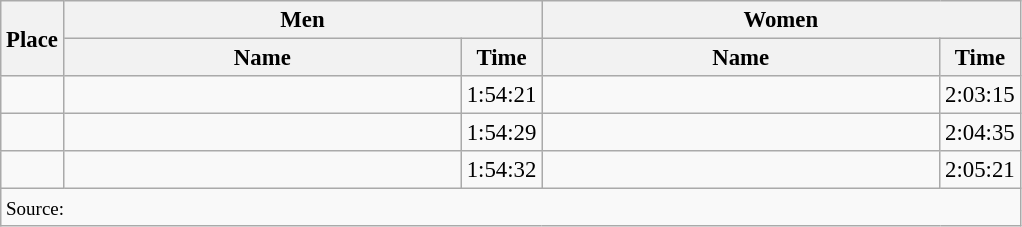<table class="wikitable" style="font-size:95%;">
<tr>
<th rowspan="2">Place</th>
<th colspan="2">Men</th>
<th colspan="2">Women</th>
</tr>
<tr>
<th style="width: 17em">Name</th>
<th>Time</th>
<th style="width: 17em">Name</th>
<th>Time</th>
</tr>
<tr>
<td align="center"></td>
<td></td>
<td>1:54:21</td>
<td></td>
<td>2:03:15</td>
</tr>
<tr>
<td align="center"></td>
<td></td>
<td>1:54:29</td>
<td></td>
<td>2:04:35</td>
</tr>
<tr>
<td align="center"></td>
<td></td>
<td>1:54:32</td>
<td></td>
<td>2:05:21</td>
</tr>
<tr>
<td colspan="7"><small>Source:</small></td>
</tr>
</table>
